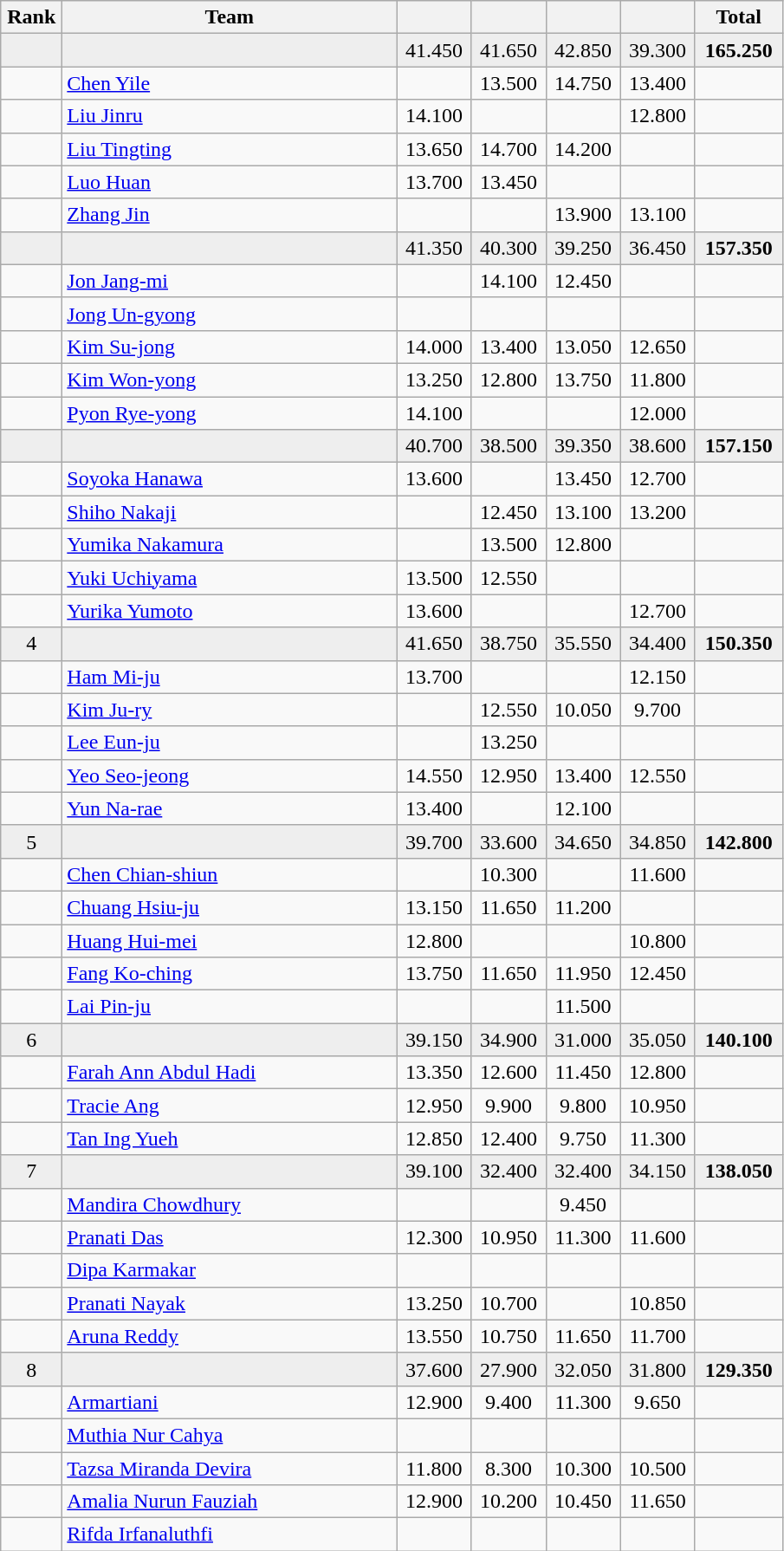<table class=wikitable style="text-align:center">
<tr>
<th width=40>Rank</th>
<th width=250>Team</th>
<th width=50></th>
<th width=50></th>
<th width=50></th>
<th width=50></th>
<th width=60>Total</th>
</tr>
<tr bgcolor=eeeeee>
<td></td>
<td align=left></td>
<td>41.450</td>
<td>41.650</td>
<td>42.850</td>
<td>39.300</td>
<td><strong>165.250</strong></td>
</tr>
<tr>
<td></td>
<td align=left><a href='#'>Chen Yile</a></td>
<td></td>
<td>13.500</td>
<td>14.750</td>
<td>13.400</td>
<td></td>
</tr>
<tr>
<td></td>
<td align=left><a href='#'>Liu Jinru</a></td>
<td>14.100</td>
<td></td>
<td></td>
<td>12.800</td>
<td></td>
</tr>
<tr>
<td></td>
<td align=left><a href='#'>Liu Tingting</a></td>
<td>13.650</td>
<td>14.700</td>
<td>14.200</td>
<td></td>
<td></td>
</tr>
<tr>
<td></td>
<td align=left><a href='#'>Luo Huan</a></td>
<td>13.700</td>
<td>13.450</td>
<td></td>
<td></td>
<td></td>
</tr>
<tr>
<td></td>
<td align=left><a href='#'>Zhang Jin</a></td>
<td></td>
<td></td>
<td>13.900</td>
<td>13.100</td>
<td></td>
</tr>
<tr bgcolor=eeeeee>
<td></td>
<td align=left></td>
<td>41.350</td>
<td>40.300</td>
<td>39.250</td>
<td>36.450</td>
<td><strong>157.350</strong></td>
</tr>
<tr>
<td></td>
<td align=left><a href='#'>Jon Jang-mi</a></td>
<td></td>
<td>14.100</td>
<td>12.450</td>
<td></td>
<td></td>
</tr>
<tr>
<td></td>
<td align=left><a href='#'>Jong Un-gyong</a></td>
<td></td>
<td></td>
<td></td>
<td></td>
<td></td>
</tr>
<tr>
<td></td>
<td align=left><a href='#'>Kim Su-jong</a></td>
<td>14.000</td>
<td>13.400</td>
<td>13.050</td>
<td>12.650</td>
<td></td>
</tr>
<tr>
<td></td>
<td align=left><a href='#'>Kim Won-yong</a></td>
<td>13.250</td>
<td>12.800</td>
<td>13.750</td>
<td>11.800</td>
<td></td>
</tr>
<tr>
<td></td>
<td align=left><a href='#'>Pyon Rye-yong</a></td>
<td>14.100</td>
<td></td>
<td></td>
<td>12.000</td>
<td></td>
</tr>
<tr bgcolor=eeeeee>
<td></td>
<td align=left></td>
<td>40.700</td>
<td>38.500</td>
<td>39.350</td>
<td>38.600</td>
<td><strong>157.150</strong></td>
</tr>
<tr>
<td></td>
<td align=left><a href='#'>Soyoka Hanawa</a></td>
<td>13.600</td>
<td></td>
<td>13.450</td>
<td>12.700</td>
<td></td>
</tr>
<tr>
<td></td>
<td align=left><a href='#'>Shiho Nakaji</a></td>
<td></td>
<td>12.450</td>
<td>13.100</td>
<td>13.200</td>
<td></td>
</tr>
<tr>
<td></td>
<td align=left><a href='#'>Yumika Nakamura</a></td>
<td></td>
<td>13.500</td>
<td>12.800</td>
<td></td>
<td></td>
</tr>
<tr>
<td></td>
<td align=left><a href='#'>Yuki Uchiyama</a></td>
<td>13.500</td>
<td>12.550</td>
<td></td>
<td></td>
<td></td>
</tr>
<tr>
<td></td>
<td align=left><a href='#'>Yurika Yumoto</a></td>
<td>13.600</td>
<td></td>
<td></td>
<td>12.700</td>
<td></td>
</tr>
<tr bgcolor=eeeeee>
<td>4</td>
<td align=left></td>
<td>41.650</td>
<td>38.750</td>
<td>35.550</td>
<td>34.400</td>
<td><strong>150.350</strong></td>
</tr>
<tr>
<td></td>
<td align=left><a href='#'>Ham Mi-ju</a></td>
<td>13.700</td>
<td></td>
<td></td>
<td>12.150</td>
<td></td>
</tr>
<tr>
<td></td>
<td align=left><a href='#'>Kim Ju-ry</a></td>
<td></td>
<td>12.550</td>
<td>10.050</td>
<td>9.700</td>
<td></td>
</tr>
<tr>
<td></td>
<td align=left><a href='#'>Lee Eun-ju</a></td>
<td></td>
<td>13.250</td>
<td></td>
<td></td>
<td></td>
</tr>
<tr>
<td></td>
<td align=left><a href='#'>Yeo Seo-jeong</a></td>
<td>14.550</td>
<td>12.950</td>
<td>13.400</td>
<td>12.550</td>
<td></td>
</tr>
<tr>
<td></td>
<td align=left><a href='#'>Yun Na-rae</a></td>
<td>13.400</td>
<td></td>
<td>12.100</td>
<td></td>
<td></td>
</tr>
<tr bgcolor=eeeeee>
<td>5</td>
<td align=left></td>
<td>39.700</td>
<td>33.600</td>
<td>34.650</td>
<td>34.850</td>
<td><strong>142.800</strong></td>
</tr>
<tr>
<td></td>
<td align=left><a href='#'>Chen Chian-shiun</a></td>
<td></td>
<td>10.300</td>
<td></td>
<td>11.600</td>
<td></td>
</tr>
<tr>
<td></td>
<td align=left><a href='#'>Chuang Hsiu-ju</a></td>
<td>13.150</td>
<td>11.650</td>
<td>11.200</td>
<td></td>
<td></td>
</tr>
<tr>
<td></td>
<td align=left><a href='#'>Huang Hui-mei</a></td>
<td>12.800</td>
<td></td>
<td></td>
<td>10.800</td>
<td></td>
</tr>
<tr>
<td></td>
<td align=left><a href='#'>Fang Ko-ching</a></td>
<td>13.750</td>
<td>11.650</td>
<td>11.950</td>
<td>12.450</td>
<td></td>
</tr>
<tr>
<td></td>
<td align=left><a href='#'>Lai Pin-ju</a></td>
<td></td>
<td></td>
<td>11.500</td>
<td></td>
<td></td>
</tr>
<tr bgcolor=eeeeee>
<td>6</td>
<td align=left></td>
<td>39.150</td>
<td>34.900</td>
<td>31.000</td>
<td>35.050</td>
<td><strong>140.100</strong></td>
</tr>
<tr>
<td></td>
<td align=left><a href='#'>Farah Ann Abdul Hadi</a></td>
<td>13.350</td>
<td>12.600</td>
<td>11.450</td>
<td>12.800</td>
<td></td>
</tr>
<tr>
<td></td>
<td align=left><a href='#'>Tracie Ang</a></td>
<td>12.950</td>
<td>9.900</td>
<td>9.800</td>
<td>10.950</td>
<td></td>
</tr>
<tr>
<td></td>
<td align=left><a href='#'>Tan Ing Yueh</a></td>
<td>12.850</td>
<td>12.400</td>
<td>9.750</td>
<td>11.300</td>
<td></td>
</tr>
<tr bgcolor=eeeeee>
<td>7</td>
<td align=left></td>
<td>39.100</td>
<td>32.400</td>
<td>32.400</td>
<td>34.150</td>
<td><strong>138.050</strong></td>
</tr>
<tr>
<td></td>
<td align=left><a href='#'>Mandira Chowdhury</a></td>
<td></td>
<td></td>
<td>9.450</td>
<td></td>
<td></td>
</tr>
<tr>
<td></td>
<td align=left><a href='#'>Pranati Das</a></td>
<td>12.300</td>
<td>10.950</td>
<td>11.300</td>
<td>11.600</td>
<td></td>
</tr>
<tr>
<td></td>
<td align=left><a href='#'>Dipa Karmakar</a></td>
<td></td>
<td></td>
<td></td>
<td></td>
<td></td>
</tr>
<tr>
<td></td>
<td align=left><a href='#'>Pranati Nayak</a></td>
<td>13.250</td>
<td>10.700</td>
<td></td>
<td>10.850</td>
<td></td>
</tr>
<tr>
<td></td>
<td align=left><a href='#'>Aruna Reddy</a></td>
<td>13.550</td>
<td>10.750</td>
<td>11.650</td>
<td>11.700</td>
<td></td>
</tr>
<tr bgcolor=eeeeee>
<td>8</td>
<td align=left></td>
<td>37.600</td>
<td>27.900</td>
<td>32.050</td>
<td>31.800</td>
<td><strong>129.350</strong></td>
</tr>
<tr>
<td></td>
<td align=left><a href='#'>Armartiani</a></td>
<td>12.900</td>
<td>9.400</td>
<td>11.300</td>
<td>9.650</td>
<td></td>
</tr>
<tr>
<td></td>
<td align=left><a href='#'>Muthia Nur Cahya</a></td>
<td></td>
<td></td>
<td></td>
<td></td>
<td></td>
</tr>
<tr>
<td></td>
<td align=left><a href='#'>Tazsa Miranda Devira</a></td>
<td>11.800</td>
<td>8.300</td>
<td>10.300</td>
<td>10.500</td>
<td></td>
</tr>
<tr>
<td></td>
<td align=left><a href='#'>Amalia Nurun Fauziah</a></td>
<td>12.900</td>
<td>10.200</td>
<td>10.450</td>
<td>11.650</td>
<td></td>
</tr>
<tr>
<td></td>
<td align=left><a href='#'>Rifda Irfanaluthfi</a></td>
<td></td>
<td></td>
<td></td>
<td></td>
<td></td>
</tr>
</table>
